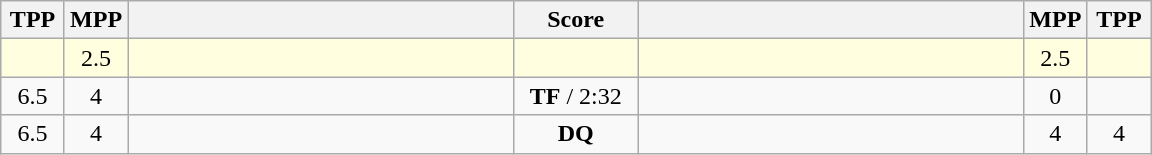<table class="wikitable" style="text-align: center;" |>
<tr>
<th width="35">TPP</th>
<th width="35">MPP</th>
<th width="250"></th>
<th width="75">Score</th>
<th width="250"></th>
<th width="35">MPP</th>
<th width="35">TPP</th>
</tr>
<tr bgcolor=lightyellow>
<td></td>
<td>2.5</td>
<td style="text-align:left;"></td>
<td></td>
<td style="text-align:left;"></td>
<td>2.5</td>
<td></td>
</tr>
<tr>
<td>6.5</td>
<td>4</td>
<td style="text-align:left;"></td>
<td><strong>TF</strong> / 2:32</td>
<td style="text-align:left;"><strong></strong></td>
<td>0</td>
<td></td>
</tr>
<tr>
<td>6.5</td>
<td>4</td>
<td style="text-align:left;"></td>
<td><strong>DQ</strong></td>
<td style="text-align:left;"></td>
<td>4</td>
<td>4</td>
</tr>
</table>
